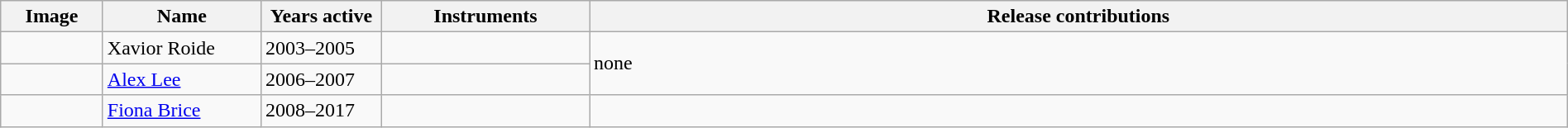<table class="wikitable" width="100%" border="1">
<tr>
<th width="75">Image</th>
<th width="120">Name</th>
<th width="90">Years active</th>
<th width="160">Instruments</th>
<th>Release contributions</th>
</tr>
<tr>
<td></td>
<td>Xavior Roide</td>
<td>2003–2005</td>
<td></td>
<td rowspan="2">none</td>
</tr>
<tr>
<td></td>
<td><a href='#'>Alex Lee</a></td>
<td>2006–2007</td>
<td></td>
</tr>
<tr>
<td></td>
<td><a href='#'>Fiona Brice</a></td>
<td>2008–2017</td>
<td></td>
<td></td>
</tr>
</table>
